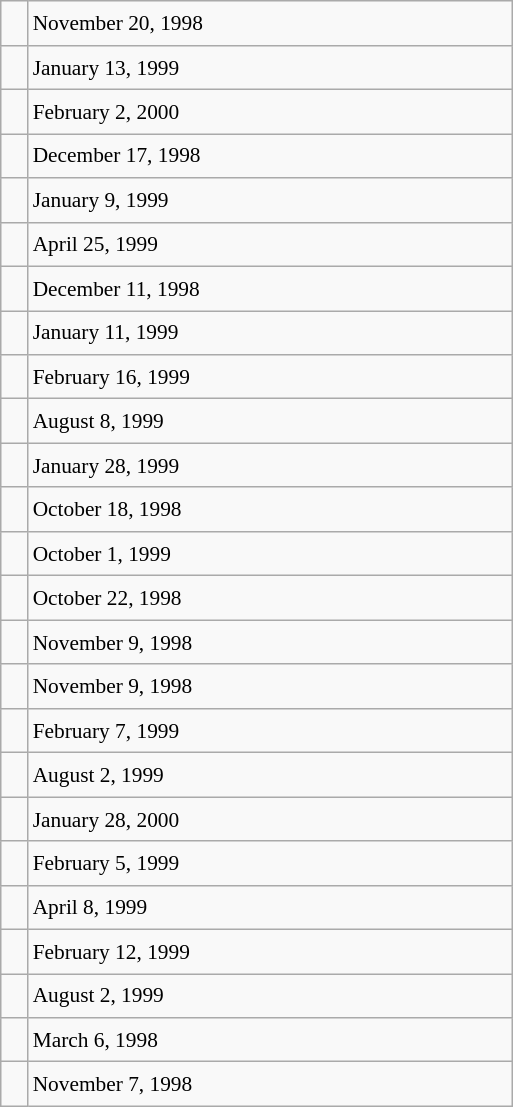<table class="wikitable" style="font-size: 89%; float: left; width: 24em; margin-right: 1em; line-height: 1.6em !important; height: 625px;">
<tr>
<td></td>
<td>November 20, 1998</td>
</tr>
<tr>
<td></td>
<td>January 13, 1999</td>
</tr>
<tr>
<td></td>
<td>February 2, 2000</td>
</tr>
<tr>
<td></td>
<td>December 17, 1998</td>
</tr>
<tr>
<td></td>
<td>January 9, 1999</td>
</tr>
<tr>
<td></td>
<td>April 25, 1999</td>
</tr>
<tr>
<td></td>
<td>December 11, 1998</td>
</tr>
<tr>
<td></td>
<td>January 11, 1999</td>
</tr>
<tr>
<td></td>
<td>February 16, 1999</td>
</tr>
<tr>
<td></td>
<td>August 8, 1999</td>
</tr>
<tr>
<td></td>
<td>January 28, 1999</td>
</tr>
<tr>
<td></td>
<td>October 18, 1998</td>
</tr>
<tr>
<td></td>
<td>October 1, 1999</td>
</tr>
<tr>
<td></td>
<td>October 22, 1998</td>
</tr>
<tr>
<td></td>
<td>November 9, 1998</td>
</tr>
<tr>
<td></td>
<td>November 9, 1998</td>
</tr>
<tr>
<td></td>
<td>February 7, 1999</td>
</tr>
<tr>
<td></td>
<td>August 2, 1999</td>
</tr>
<tr>
<td></td>
<td>January 28, 2000</td>
</tr>
<tr>
<td></td>
<td>February 5, 1999</td>
</tr>
<tr>
<td></td>
<td>April 8, 1999</td>
</tr>
<tr>
<td></td>
<td>February 12, 1999</td>
</tr>
<tr>
<td></td>
<td>August 2, 1999</td>
</tr>
<tr>
<td></td>
<td>March 6, 1998</td>
</tr>
<tr>
<td></td>
<td>November 7, 1998</td>
</tr>
</table>
